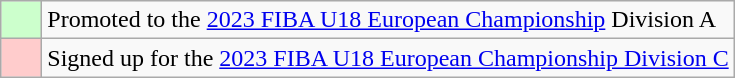<table class="wikitable">
<tr>
<td width=20px bgcolor="#ccffcc"></td>
<td>Promoted to the <a href='#'>2023 FIBA U18 European Championship</a> Division A</td>
</tr>
<tr>
<td bgcolor="#ffcccc"></td>
<td>Signed up for the <a href='#'>2023 FIBA U18 European Championship Division C</a></td>
</tr>
</table>
